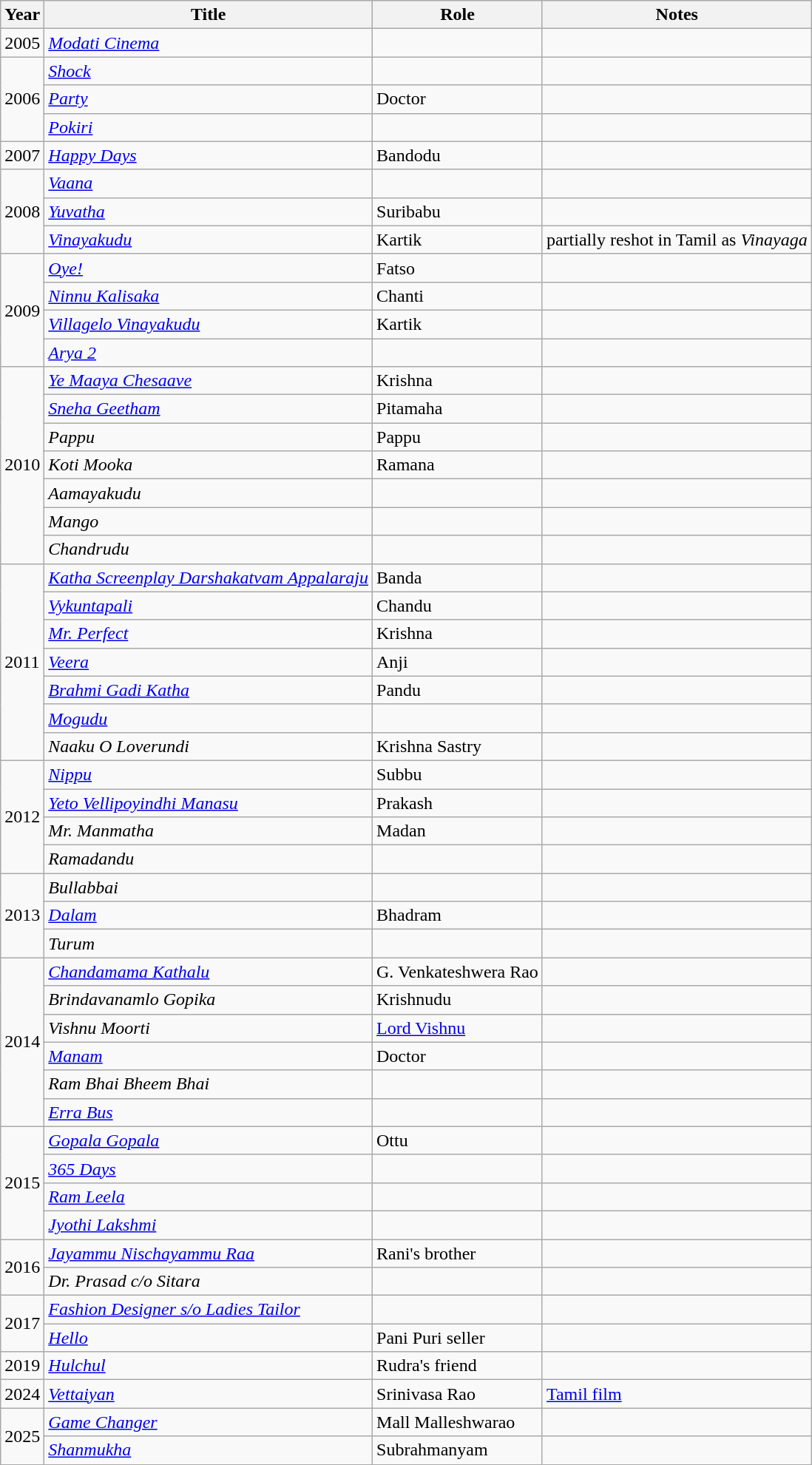<table class="wikitable sortable">
<tr>
<th>Year</th>
<th>Title</th>
<th>Role</th>
<th>Notes</th>
</tr>
<tr>
<td>2005</td>
<td><em><a href='#'>Modati Cinema</a></em></td>
<td></td>
<td></td>
</tr>
<tr>
<td rowspan="3">2006</td>
<td><em><a href='#'>Shock</a></em></td>
<td></td>
<td></td>
</tr>
<tr>
<td><em><a href='#'>Party</a></em></td>
<td>Doctor</td>
<td></td>
</tr>
<tr>
<td><em><a href='#'>Pokiri</a></em></td>
<td></td>
<td></td>
</tr>
<tr>
<td>2007</td>
<td><em><a href='#'>Happy Days</a></em></td>
<td>Bandodu</td>
<td></td>
</tr>
<tr>
<td rowspan="3">2008</td>
<td><em><a href='#'>Vaana</a></em></td>
<td></td>
<td></td>
</tr>
<tr>
<td><em><a href='#'>Yuvatha</a></em></td>
<td>Suribabu</td>
<td></td>
</tr>
<tr>
<td><em><a href='#'>Vinayakudu</a></em></td>
<td>Kartik</td>
<td>partially reshot in Tamil as <em>Vinayaga</em></td>
</tr>
<tr>
<td rowspan="4">2009</td>
<td><em><a href='#'>Oye!</a></em></td>
<td>Fatso</td>
<td></td>
</tr>
<tr>
<td><em><a href='#'>Ninnu Kalisaka</a></em></td>
<td>Chanti</td>
<td></td>
</tr>
<tr>
<td><em><a href='#'>Villagelo Vinayakudu</a></em></td>
<td>Kartik</td>
<td></td>
</tr>
<tr>
<td><em><a href='#'>Arya 2</a></em></td>
<td></td>
<td></td>
</tr>
<tr>
<td rowspan="7">2010</td>
<td><em><a href='#'>Ye Maaya Chesaave</a></em></td>
<td>Krishna</td>
<td></td>
</tr>
<tr>
<td><em><a href='#'>Sneha Geetham</a></em></td>
<td>Pitamaha</td>
<td></td>
</tr>
<tr>
<td><em>Pappu</em></td>
<td>Pappu</td>
<td></td>
</tr>
<tr>
<td><em>Koti Mooka</em></td>
<td>Ramana</td>
<td></td>
</tr>
<tr>
<td><em>Aamayakudu</em></td>
<td></td>
<td></td>
</tr>
<tr>
<td><em>Mango</em></td>
<td></td>
<td></td>
</tr>
<tr>
<td><em>Chandrudu</em></td>
<td></td>
<td></td>
</tr>
<tr>
<td rowspan="7">2011</td>
<td><em><a href='#'>Katha Screenplay Darshakatvam Appalaraju</a></em></td>
<td>Banda</td>
<td></td>
</tr>
<tr>
<td><em><a href='#'>Vykuntapali</a></em></td>
<td>Chandu</td>
<td></td>
</tr>
<tr>
<td><em><a href='#'>Mr. Perfect</a></em></td>
<td>Krishna</td>
<td></td>
</tr>
<tr>
<td><em><a href='#'>Veera</a></em></td>
<td>Anji</td>
<td></td>
</tr>
<tr>
<td><em><a href='#'>Brahmi Gadi Katha</a></em></td>
<td>Pandu</td>
<td></td>
</tr>
<tr>
<td><em><a href='#'>Mogudu</a></em></td>
<td></td>
<td></td>
</tr>
<tr>
<td><em>Naaku O Loverundi</em></td>
<td>Krishna Sastry</td>
<td></td>
</tr>
<tr>
<td rowspan="4">2012</td>
<td><em><a href='#'>Nippu</a></em></td>
<td>Subbu</td>
<td></td>
</tr>
<tr>
<td><em><a href='#'>Yeto Vellipoyindhi Manasu</a></em></td>
<td>Prakash</td>
<td></td>
</tr>
<tr>
<td><em>Mr. Manmatha</em></td>
<td>Madan</td>
<td></td>
</tr>
<tr>
<td><em>Ramadandu</em></td>
<td></td>
<td></td>
</tr>
<tr>
<td rowspan="3">2013</td>
<td><em>Bullabbai</em></td>
<td></td>
<td></td>
</tr>
<tr>
<td><em><a href='#'>Dalam</a></em></td>
<td>Bhadram</td>
<td></td>
</tr>
<tr>
<td><em>Turum</em></td>
<td></td>
<td></td>
</tr>
<tr>
<td rowspan="6">2014</td>
<td><em><a href='#'>Chandamama Kathalu</a></em></td>
<td>G. Venkateshwera Rao</td>
<td></td>
</tr>
<tr>
<td><em>Brindavanamlo Gopika</em></td>
<td>Krishnudu</td>
<td></td>
</tr>
<tr>
<td><em>Vishnu Moorti</em></td>
<td><a href='#'>Lord Vishnu</a></td>
<td></td>
</tr>
<tr>
<td><em><a href='#'>Manam</a></em></td>
<td>Doctor</td>
<td></td>
</tr>
<tr>
<td><em>Ram Bhai Bheem Bhai</em></td>
<td></td>
<td></td>
</tr>
<tr>
<td><em><a href='#'>Erra Bus</a></em></td>
<td></td>
<td></td>
</tr>
<tr>
<td rowspan="4">2015</td>
<td><em><a href='#'>Gopala Gopala</a></em></td>
<td>Ottu</td>
<td></td>
</tr>
<tr>
<td><em><a href='#'>365 Days</a></em></td>
<td></td>
<td></td>
</tr>
<tr>
<td><em><a href='#'>Ram Leela</a></em></td>
<td></td>
<td></td>
</tr>
<tr>
<td><em><a href='#'>Jyothi Lakshmi</a></em></td>
<td></td>
<td></td>
</tr>
<tr>
<td rowspan="2">2016</td>
<td><em><a href='#'>Jayammu Nischayammu Raa</a></em></td>
<td>Rani's brother</td>
<td></td>
</tr>
<tr>
<td><em>Dr. Prasad c/o Sitara</em></td>
<td></td>
<td></td>
</tr>
<tr>
<td rowspan="2">2017</td>
<td><em><a href='#'>Fashion Designer s/o Ladies Tailor</a></em></td>
<td></td>
<td></td>
</tr>
<tr>
<td><em><a href='#'>Hello</a></em></td>
<td>Pani Puri seller</td>
<td></td>
</tr>
<tr>
<td>2019</td>
<td><em><a href='#'>Hulchul</a></em></td>
<td>Rudra's friend</td>
<td></td>
</tr>
<tr>
<td>2024</td>
<td><em><a href='#'>Vettaiyan</a></em></td>
<td>Srinivasa Rao</td>
<td><a href='#'>Tamil film</a></td>
</tr>
<tr>
<td rowspan="2">2025</td>
<td><em><a href='#'>Game Changer</a></em></td>
<td>Mall Malleshwarao</td>
<td></td>
</tr>
<tr>
<td><em><a href='#'>Shanmukha</a></em></td>
<td>Subrahmanyam</td>
<td></td>
</tr>
</table>
